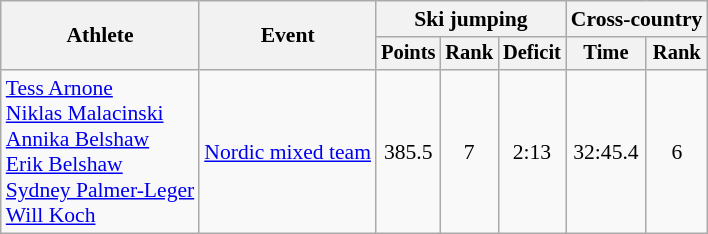<table class="wikitable" style="font-size:90%">
<tr>
<th rowspan="2">Athlete</th>
<th rowspan="2">Event</th>
<th colspan="3">Ski jumping</th>
<th colspan="2">Cross-country</th>
</tr>
<tr style="font-size:95%">
<th>Points</th>
<th>Rank</th>
<th>Deficit</th>
<th>Time</th>
<th>Rank</th>
</tr>
<tr align=center>
<td align=left><a href='#'>Tess Arnone</a><br><a href='#'>Niklas Malacinski</a><br><a href='#'>Annika Belshaw</a><br><a href='#'>Erik Belshaw</a><br><a href='#'>Sydney Palmer-Leger</a><br><a href='#'>Will Koch</a></td>
<td align=left><a href='#'>Nordic mixed team</a></td>
<td>385.5</td>
<td>7</td>
<td>2:13</td>
<td>32:45.4</td>
<td>6</td>
</tr>
</table>
